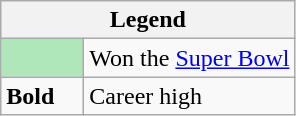<table class="wikitable mw-collapsible mw-collapsed">
<tr>
<th colspan="2">Legend</th>
</tr>
<tr>
<td style="background:#afe6ba; width:3em;"></td>
<td>Won the <a href='#'>Super Bowl</a></td>
</tr>
<tr>
<td><strong>Bold</strong></td>
<td>Career high</td>
</tr>
</table>
